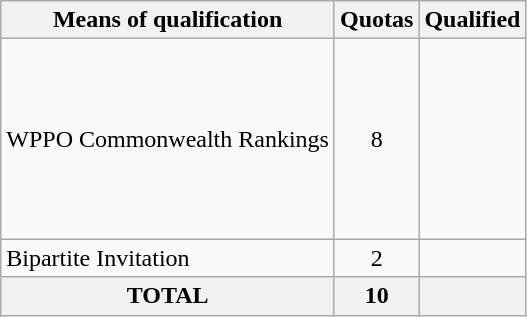<table class = "wikitable">
<tr>
<th>Means of qualification</th>
<th>Quotas</th>
<th>Qualified</th>
</tr>
<tr>
<td>WPPO Commonwealth Rankings</td>
<td align="center">8</td>
<td><br><br><br><br><br><br><br></td>
</tr>
<tr>
<td>Bipartite Invitation</td>
<td align="center">2</td>
<td><br></td>
</tr>
<tr>
<th>TOTAL</th>
<th>10</th>
<th></th>
</tr>
</table>
